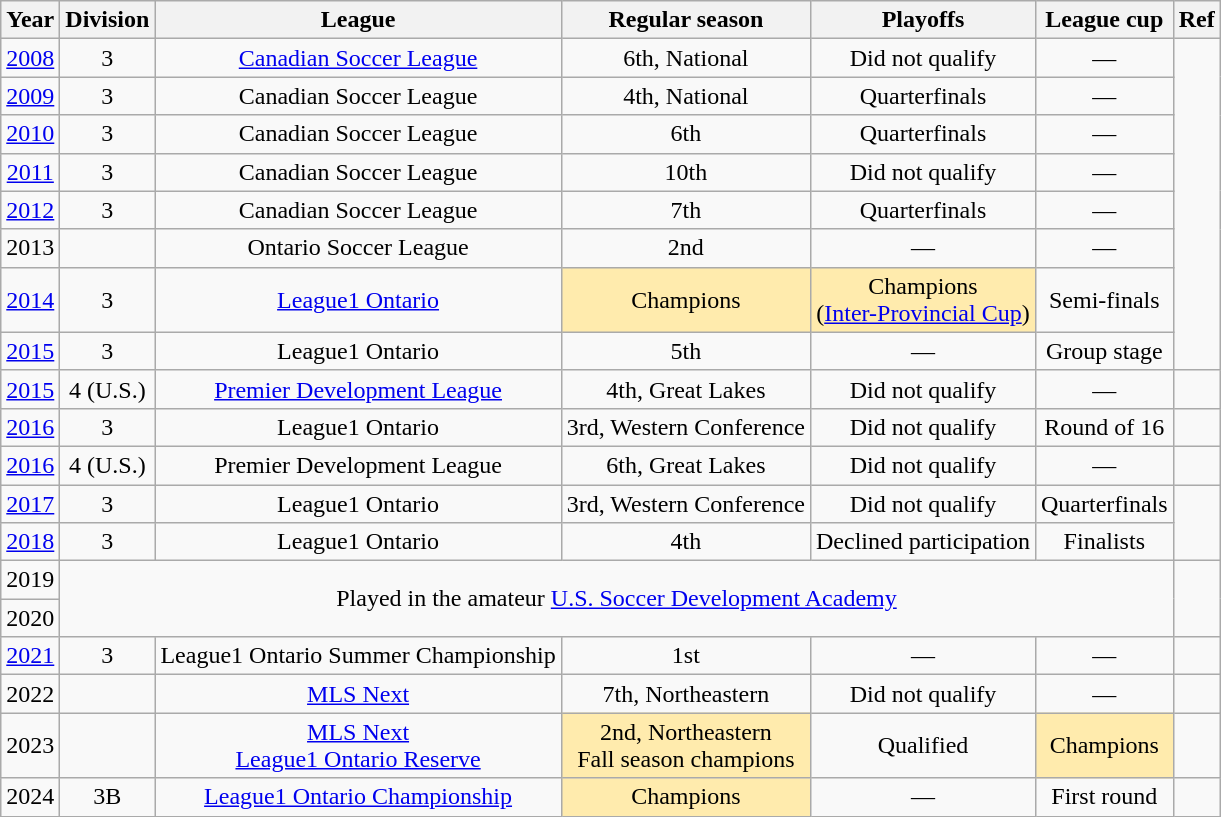<table class="wikitable" style="text-align: center;">
<tr>
<th>Year</th>
<th>Division</th>
<th>League</th>
<th>Regular season</th>
<th>Playoffs</th>
<th>League cup</th>
<th>Ref</th>
</tr>
<tr>
<td><a href='#'>2008</a></td>
<td>3</td>
<td><a href='#'>Canadian Soccer League</a></td>
<td>6th, National</td>
<td>Did not qualify</td>
<td>—</td>
<td rowspan="8"></td>
</tr>
<tr>
<td><a href='#'>2009</a></td>
<td>3</td>
<td>Canadian Soccer League</td>
<td>4th, National</td>
<td>Quarterfinals</td>
<td>—</td>
</tr>
<tr>
<td><a href='#'>2010</a></td>
<td>3</td>
<td>Canadian Soccer League</td>
<td>6th</td>
<td>Quarterfinals</td>
<td>—</td>
</tr>
<tr>
<td><a href='#'>2011</a></td>
<td>3</td>
<td>Canadian Soccer League</td>
<td>10th</td>
<td>Did not qualify</td>
<td>—</td>
</tr>
<tr>
<td><a href='#'>2012</a></td>
<td>3</td>
<td>Canadian Soccer League</td>
<td>7th</td>
<td>Quarterfinals</td>
<td>—</td>
</tr>
<tr>
<td>2013</td>
<td></td>
<td>Ontario Soccer League</td>
<td>2nd</td>
<td>—</td>
<td>—</td>
</tr>
<tr>
<td><a href='#'>2014</a></td>
<td>3</td>
<td><a href='#'>League1 Ontario</a></td>
<td bgcolor="FFEBAD">Champions</td>
<td bgcolor="FFEBAD">Champions <br>(<a href='#'>Inter-Provincial Cup</a>)</td>
<td>Semi-finals</td>
</tr>
<tr>
<td><a href='#'>2015</a></td>
<td>3</td>
<td>League1 Ontario</td>
<td>5th</td>
<td>—</td>
<td>Group stage</td>
</tr>
<tr>
<td><a href='#'>2015</a></td>
<td>4 (U.S.)</td>
<td><a href='#'>Premier Development League</a></td>
<td>4th, Great Lakes</td>
<td>Did not qualify</td>
<td>—</td>
<td></td>
</tr>
<tr>
<td><a href='#'>2016</a></td>
<td>3</td>
<td>League1 Ontario</td>
<td>3rd, Western Conference</td>
<td>Did not qualify</td>
<td>Round of 16</td>
<td></td>
</tr>
<tr>
<td><a href='#'>2016</a></td>
<td>4 (U.S.)</td>
<td>Premier Development League</td>
<td>6th, Great Lakes</td>
<td>Did not qualify</td>
<td>—</td>
<td></td>
</tr>
<tr>
<td><a href='#'>2017</a></td>
<td>3</td>
<td>League1 Ontario</td>
<td>3rd, Western Conference</td>
<td>Did not qualify</td>
<td>Quarterfinals</td>
<td rowspan="2"></td>
</tr>
<tr>
<td><a href='#'>2018</a></td>
<td>3</td>
<td>League1 Ontario</td>
<td>4th</td>
<td>Declined participation</td>
<td>Finalists</td>
</tr>
<tr>
<td>2019</td>
<td rowspan=2 colspan=5>Played in the amateur <a href='#'>U.S. Soccer Development Academy</a></td>
</tr>
<tr>
<td>2020</td>
</tr>
<tr>
<td><a href='#'>2021</a></td>
<td>3</td>
<td>League1 Ontario Summer Championship</td>
<td>1st</td>
<td>—</td>
<td>—</td>
<td></td>
</tr>
<tr>
<td>2022</td>
<td></td>
<td><a href='#'>MLS Next</a></td>
<td>7th, Northeastern</td>
<td>Did not qualify</td>
<td>—</td>
<td></td>
</tr>
<tr>
<td>2023</td>
<td></td>
<td><a href='#'>MLS Next</a><br><a href='#'>League1 Ontario Reserve</a></td>
<td bgcolor="FFEBAD">2nd, Northeastern<br>Fall season champions</td>
<td>Qualified</td>
<td bgcolor="FFEBAD">Champions</td>
<td></td>
</tr>
<tr>
<td>2024</td>
<td>3B</td>
<td><a href='#'>League1 Ontario Championship</a></td>
<td bgcolor="FFEBAD">Champions</td>
<td>—</td>
<td>First round</td>
<td></td>
</tr>
</table>
